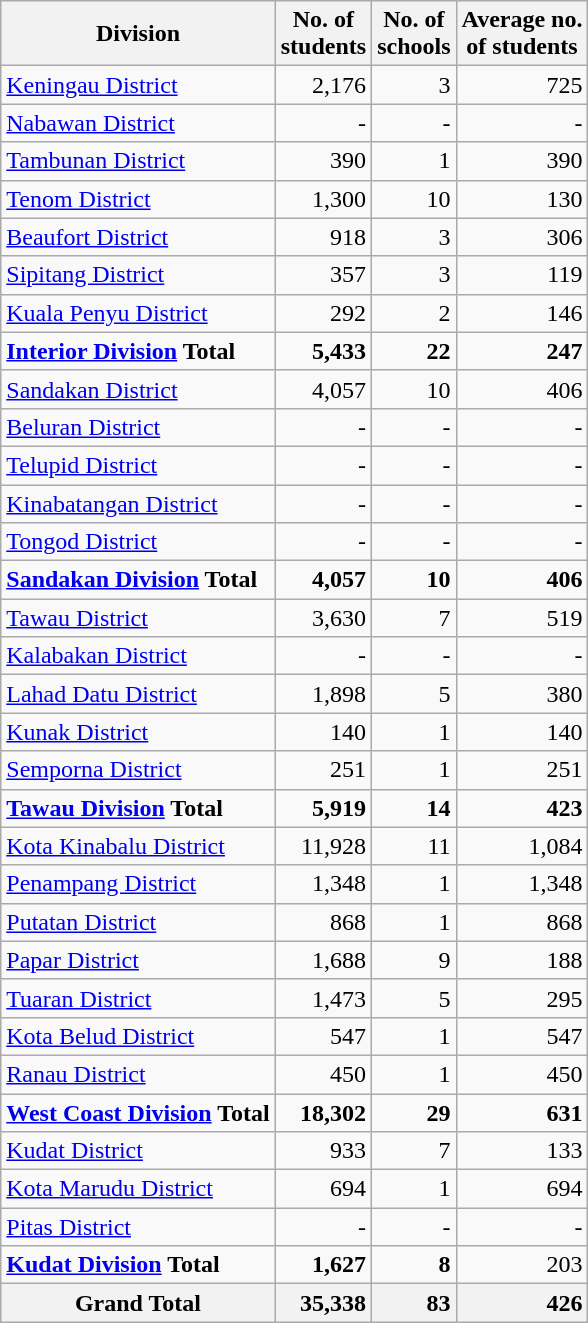<table class="wikitable sortable mw-collapsible mw-collapsed">
<tr>
<th>Division</th>
<th>No. of<br>students</th>
<th>No. of<br>schools</th>
<th>Average no.<br>of students</th>
</tr>
<tr>
<td><a href='#'>Keningau District</a></td>
<td style="text-align:right;">2,176</td>
<td style="text-align:right;">3</td>
<td style="text-align:right;">725</td>
</tr>
<tr>
<td><a href='#'>Nabawan District</a></td>
<td style="text-align:right;">-</td>
<td style="text-align:right;">-</td>
<td style="text-align:right;">-</td>
</tr>
<tr>
<td><a href='#'>Tambunan District</a></td>
<td style="text-align:right;">390</td>
<td style="text-align:right;">1</td>
<td style="text-align:right;">390</td>
</tr>
<tr>
<td><a href='#'>Tenom District</a></td>
<td style="text-align:right;">1,300</td>
<td style="text-align:right;">10</td>
<td style="text-align:right;">130</td>
</tr>
<tr>
<td><a href='#'>Beaufort District</a></td>
<td style="text-align:right;">918</td>
<td style="text-align:right;">3</td>
<td style="text-align:right;">306</td>
</tr>
<tr>
<td><a href='#'>Sipitang District</a></td>
<td style="text-align:right;">357</td>
<td style="text-align:right;">3</td>
<td style="text-align:right;">119</td>
</tr>
<tr>
<td><a href='#'>Kuala Penyu District</a></td>
<td style="text-align:right;">292</td>
<td style="text-align:right;">2</td>
<td style="text-align:right;">146</td>
</tr>
<tr>
<td><strong><a href='#'>Interior Division</a> Total</strong></td>
<td style="text-align:right;"><strong>5,433</strong></td>
<td style="text-align:right;"><strong>22</strong></td>
<td style="text-align:right;"><strong>247</strong></td>
</tr>
<tr>
<td><a href='#'>Sandakan District</a></td>
<td style="text-align:right;">4,057</td>
<td style="text-align:right;">10</td>
<td style="text-align:right;">406</td>
</tr>
<tr>
<td><a href='#'>Beluran District</a></td>
<td style="text-align:right;">-</td>
<td style="text-align:right;">-</td>
<td style="text-align:right;">-</td>
</tr>
<tr>
<td><a href='#'>Telupid District</a></td>
<td style="text-align:right;">-</td>
<td style="text-align:right;">-</td>
<td style="text-align:right;">-</td>
</tr>
<tr>
<td><a href='#'>Kinabatangan District</a></td>
<td style="text-align:right;">-</td>
<td style="text-align:right;">-</td>
<td style="text-align:right;">-</td>
</tr>
<tr>
<td><a href='#'>Tongod District</a></td>
<td style="text-align:right;">-</td>
<td style="text-align:right;">-</td>
<td style="text-align:right;">-</td>
</tr>
<tr>
<td><strong><a href='#'>Sandakan Division</a> Total</strong></td>
<td style="text-align:right;"><strong>4,057</strong></td>
<td style="text-align:right;"><strong>10</strong></td>
<td style="text-align:right;"><strong>406</strong></td>
</tr>
<tr>
<td><a href='#'>Tawau District</a></td>
<td style="text-align:right;">3,630</td>
<td style="text-align:right;">7</td>
<td style="text-align:right;">519</td>
</tr>
<tr>
<td><a href='#'>Kalabakan District</a></td>
<td style="text-align:right;">-</td>
<td style="text-align:right;">-</td>
<td style="text-align:right;">-</td>
</tr>
<tr>
<td><a href='#'>Lahad Datu District</a></td>
<td style="text-align:right;">1,898</td>
<td style="text-align:right;">5</td>
<td style="text-align:right;">380</td>
</tr>
<tr>
<td><a href='#'>Kunak District</a></td>
<td style="text-align:right;">140</td>
<td style="text-align:right;">1</td>
<td style="text-align:right;">140</td>
</tr>
<tr>
<td><a href='#'>Semporna District</a></td>
<td style="text-align:right;">251</td>
<td style="text-align:right;">1</td>
<td style="text-align:right;">251</td>
</tr>
<tr>
<td><strong><a href='#'>Tawau Division</a> Total</strong></td>
<td style="text-align:right;"><strong>5,919</strong></td>
<td style="text-align:right;"><strong>14</strong></td>
<td style="text-align:right;"><strong>423</strong></td>
</tr>
<tr>
<td><a href='#'>Kota Kinabalu District</a></td>
<td style="text-align:right;">11,928</td>
<td style="text-align:right;">11</td>
<td style="text-align:right;">1,084</td>
</tr>
<tr>
<td><a href='#'>Penampang District</a></td>
<td style="text-align:right;">1,348</td>
<td style="text-align:right;">1</td>
<td style="text-align:right;">1,348</td>
</tr>
<tr>
<td><a href='#'>Putatan District</a></td>
<td style="text-align:right;">868</td>
<td style="text-align:right;">1</td>
<td style="text-align:right;">868</td>
</tr>
<tr>
<td><a href='#'>Papar District</a></td>
<td style="text-align:right;">1,688</td>
<td style="text-align:right;">9</td>
<td style="text-align:right;">188</td>
</tr>
<tr>
<td><a href='#'>Tuaran District</a></td>
<td style="text-align:right;">1,473</td>
<td style="text-align:right;">5</td>
<td style="text-align:right;">295</td>
</tr>
<tr>
<td><a href='#'>Kota Belud District</a></td>
<td style="text-align:right;">547</td>
<td style="text-align:right;">1</td>
<td style="text-align:right;">547</td>
</tr>
<tr>
<td><a href='#'>Ranau District</a></td>
<td style="text-align:right;">450</td>
<td style="text-align:right;">1</td>
<td style="text-align:right;">450</td>
</tr>
<tr>
<td><strong><a href='#'>West Coast Division</a> Total</strong></td>
<td style="text-align:right;"><strong>18,302</strong></td>
<td style="text-align:right;"><strong>29</strong></td>
<td style="text-align:right;"><strong>631</strong></td>
</tr>
<tr>
<td><a href='#'>Kudat District</a></td>
<td style="text-align:right;">933</td>
<td style="text-align:right;">7</td>
<td style="text-align:right;">133</td>
</tr>
<tr>
<td><a href='#'>Kota Marudu District</a></td>
<td style="text-align:right;">694</td>
<td style="text-align:right;">1</td>
<td style="text-align:right;">694</td>
</tr>
<tr>
<td><a href='#'>Pitas District</a></td>
<td style="text-align:right;">-</td>
<td style="text-align:right;">-</td>
<td style="text-align:right;">-</td>
</tr>
<tr>
<td><strong><a href='#'>Kudat Division</a> Total</strong></td>
<td style="text-align:right;"><strong>1,627</strong></td>
<td style="text-align:right;"><strong>8</strong></td>
<td style="text-align:right;">203</td>
</tr>
<tr>
<th>Grand Total</th>
<th style="text-align:right;">35,338</th>
<th style="text-align:right;">83</th>
<th style="text-align:right;">426</th>
</tr>
</table>
